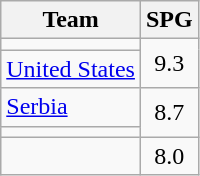<table class=wikitable>
<tr>
<th>Team</th>
<th>SPG</th>
</tr>
<tr>
<td></td>
<td align=center rowspan=2>9.3</td>
</tr>
<tr>
<td> <a href='#'>United States</a></td>
</tr>
<tr>
<td> <a href='#'>Serbia</a></td>
<td align=center rowspan=2>8.7</td>
</tr>
<tr>
<td></td>
</tr>
<tr>
<td></td>
<td align=center>8.0</td>
</tr>
</table>
